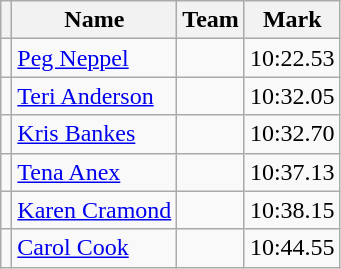<table class=wikitable>
<tr>
<th></th>
<th>Name</th>
<th>Team</th>
<th>Mark</th>
</tr>
<tr>
<td></td>
<td><a href='#'>Peg Neppel</a></td>
<td></td>
<td>10:22.53</td>
</tr>
<tr>
<td></td>
<td><a href='#'>Teri Anderson</a></td>
<td></td>
<td>10:32.05</td>
</tr>
<tr>
<td></td>
<td><a href='#'>Kris Bankes</a></td>
<td></td>
<td>10:32.70</td>
</tr>
<tr>
<td></td>
<td><a href='#'>Tena Anex</a></td>
<td></td>
<td>10:37.13</td>
</tr>
<tr>
<td></td>
<td><a href='#'>Karen Cramond</a></td>
<td></td>
<td>10:38.15</td>
</tr>
<tr>
<td></td>
<td><a href='#'>Carol Cook</a></td>
<td></td>
<td>10:44.55</td>
</tr>
</table>
